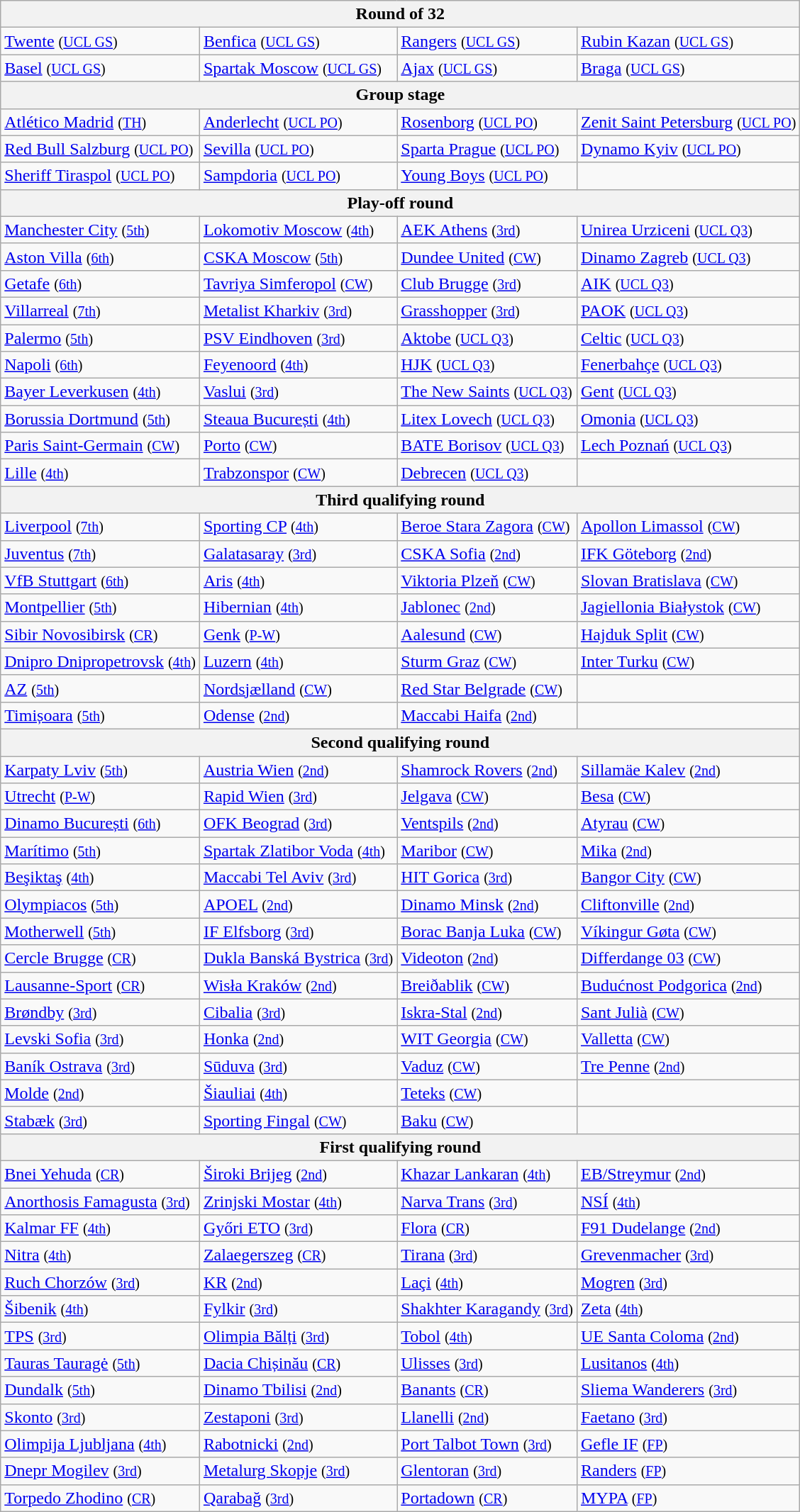<table class="wikitable">
<tr>
<th colspan="4">Round of 32</th>
</tr>
<tr>
<td> <a href='#'>Twente</a> <small>(<a href='#'>UCL GS</a>)</small></td>
<td> <a href='#'>Benfica</a> <small>(<a href='#'>UCL GS</a>)</small></td>
<td> <a href='#'>Rangers</a> <small>(<a href='#'>UCL GS</a>)</small></td>
<td> <a href='#'>Rubin Kazan</a> <small>(<a href='#'>UCL GS</a>)</small></td>
</tr>
<tr>
<td> <a href='#'>Basel</a> <small>(<a href='#'>UCL GS</a>)</small></td>
<td> <a href='#'>Spartak Moscow</a> <small>(<a href='#'>UCL GS</a>)</small></td>
<td> <a href='#'>Ajax</a> <small>(<a href='#'>UCL GS</a>)</small></td>
<td> <a href='#'>Braga</a> <small>(<a href='#'>UCL GS</a>)</small></td>
</tr>
<tr>
<th colspan="4">Group stage</th>
</tr>
<tr>
<td> <a href='#'>Atlético Madrid</a> <small>(<a href='#'>TH</a>)</small></td>
<td> <a href='#'>Anderlecht</a> <small>(<a href='#'>UCL PO</a>)</small></td>
<td> <a href='#'>Rosenborg</a> <small>(<a href='#'>UCL PO</a>)</small></td>
<td> <a href='#'>Zenit Saint Petersburg</a> <small>(<a href='#'>UCL PO</a>)</small></td>
</tr>
<tr>
<td> <a href='#'>Red Bull Salzburg</a> <small>(<a href='#'>UCL PO</a>)</small></td>
<td> <a href='#'>Sevilla</a> <small>(<a href='#'>UCL PO</a>)</small></td>
<td> <a href='#'>Sparta Prague</a> <small>(<a href='#'>UCL PO</a>)</small></td>
<td> <a href='#'>Dynamo Kyiv</a> <small>(<a href='#'>UCL PO</a>)</small></td>
</tr>
<tr>
<td> <a href='#'>Sheriff Tiraspol</a> <small>(<a href='#'>UCL PO</a>)</small></td>
<td> <a href='#'>Sampdoria</a> <small>(<a href='#'>UCL PO</a>)</small></td>
<td> <a href='#'>Young Boys</a> <small>(<a href='#'>UCL PO</a>)</small></td>
<td></td>
</tr>
<tr>
<th colspan="4">Play-off round</th>
</tr>
<tr>
<td> <a href='#'>Manchester City</a> <small>(<a href='#'>5th</a>)</small></td>
<td> <a href='#'>Lokomotiv Moscow</a> <small>(<a href='#'>4th</a>)</small></td>
<td> <a href='#'>AEK Athens</a> <small>(<a href='#'>3rd</a>)</small></td>
<td> <a href='#'>Unirea Urziceni</a> <small>(<a href='#'>UCL Q3</a>)</small></td>
</tr>
<tr>
<td> <a href='#'>Aston Villa</a> <small>(<a href='#'>6th</a>)</small></td>
<td> <a href='#'>CSKA Moscow</a> <small>(<a href='#'>5th</a>)</small></td>
<td> <a href='#'>Dundee United</a> <small>(<a href='#'>CW</a>)</small></td>
<td> <a href='#'>Dinamo Zagreb</a> <small>(<a href='#'>UCL Q3</a>)</small></td>
</tr>
<tr>
<td> <a href='#'>Getafe</a> <small>(<a href='#'>6th</a>)</small></td>
<td> <a href='#'>Tavriya Simferopol</a> <small>(<a href='#'>CW</a>)</small></td>
<td> <a href='#'>Club Brugge</a> <small>(<a href='#'>3rd</a>)</small></td>
<td> <a href='#'>AIK</a> <small>(<a href='#'>UCL Q3</a>)</small></td>
</tr>
<tr>
<td> <a href='#'>Villarreal</a> <small>(<a href='#'>7th</a>)</small></td>
<td> <a href='#'>Metalist Kharkiv</a> <small>(<a href='#'>3rd</a>)</small></td>
<td> <a href='#'>Grasshopper</a> <small>(<a href='#'>3rd</a>)</small></td>
<td> <a href='#'>PAOK</a> <small>(<a href='#'>UCL Q3</a>)</small></td>
</tr>
<tr>
<td> <a href='#'>Palermo</a> <small>(<a href='#'>5th</a>)</small></td>
<td> <a href='#'>PSV Eindhoven</a> <small>(<a href='#'>3rd</a>)</small></td>
<td> <a href='#'>Aktobe</a> <small>(<a href='#'>UCL Q3</a>)</small></td>
<td> <a href='#'>Celtic</a> <small>(<a href='#'>UCL Q3</a>)</small></td>
</tr>
<tr>
<td> <a href='#'>Napoli</a> <small>(<a href='#'>6th</a>)</small></td>
<td> <a href='#'>Feyenoord</a> <small>(<a href='#'>4th</a>)</small></td>
<td> <a href='#'>HJK</a> <small>(<a href='#'>UCL Q3</a>)</small></td>
<td> <a href='#'>Fenerbahçe</a> <small>(<a href='#'>UCL Q3</a>)</small></td>
</tr>
<tr>
<td> <a href='#'>Bayer Leverkusen</a> <small>(<a href='#'>4th</a>)</small></td>
<td> <a href='#'>Vaslui</a> <small>(<a href='#'>3rd</a>)</small></td>
<td> <a href='#'>The New Saints</a> <small>(<a href='#'>UCL Q3</a>)</small></td>
<td> <a href='#'>Gent</a> <small>(<a href='#'>UCL Q3</a>)</small></td>
</tr>
<tr>
<td> <a href='#'>Borussia Dortmund</a> <small>(<a href='#'>5th</a>)</small></td>
<td> <a href='#'>Steaua București</a> <small>(<a href='#'>4th</a>)</small></td>
<td> <a href='#'>Litex Lovech</a> <small>(<a href='#'>UCL Q3</a>)</small></td>
<td> <a href='#'>Omonia</a> <small>(<a href='#'>UCL Q3</a>)</small></td>
</tr>
<tr>
<td> <a href='#'>Paris Saint-Germain</a> <small>(<a href='#'>CW</a>)</small></td>
<td> <a href='#'>Porto</a> <small>(<a href='#'>CW</a>)</small></td>
<td> <a href='#'>BATE Borisov</a> <small>(<a href='#'>UCL Q3</a>)</small></td>
<td> <a href='#'>Lech Poznań</a> <small>(<a href='#'>UCL Q3</a>)</small></td>
</tr>
<tr>
<td> <a href='#'>Lille</a> <small>(<a href='#'>4th</a>)</small></td>
<td> <a href='#'>Trabzonspor</a> <small>(<a href='#'>CW</a>)</small></td>
<td> <a href='#'>Debrecen</a> <small>(<a href='#'>UCL Q3</a>)</small></td>
<td></td>
</tr>
<tr>
<th colspan="4">Third qualifying round</th>
</tr>
<tr>
<td> <a href='#'>Liverpool</a> <small>(<a href='#'>7th</a>)</small></td>
<td> <a href='#'>Sporting CP</a> <small>(<a href='#'>4th</a>)</small></td>
<td> <a href='#'>Beroe Stara Zagora</a> <small>(<a href='#'>CW</a>)</small></td>
<td> <a href='#'>Apollon Limassol</a> <small>(<a href='#'>CW</a>)</small></td>
</tr>
<tr>
<td> <a href='#'>Juventus</a> <small>(<a href='#'>7th</a>)</small></td>
<td> <a href='#'>Galatasaray</a> <small>(<a href='#'>3rd</a>)</small></td>
<td> <a href='#'>CSKA Sofia</a> <small>(<a href='#'>2nd</a>)</small></td>
<td> <a href='#'>IFK Göteborg</a> <small>(<a href='#'>2nd</a>)</small></td>
</tr>
<tr>
<td> <a href='#'>VfB Stuttgart</a> <small>(<a href='#'>6th</a>)</small></td>
<td> <a href='#'>Aris</a> <small>(<a href='#'>4th</a>)</small></td>
<td> <a href='#'>Viktoria Plzeň</a> <small>(<a href='#'>CW</a>)</small></td>
<td> <a href='#'>Slovan Bratislava</a> <small>(<a href='#'>CW</a>)</small></td>
</tr>
<tr>
<td> <a href='#'>Montpellier</a> <small>(<a href='#'>5th</a>)</small></td>
<td> <a href='#'>Hibernian</a> <small>(<a href='#'>4th</a>)</small></td>
<td> <a href='#'>Jablonec</a> <small>(<a href='#'>2nd</a>)</small></td>
<td> <a href='#'>Jagiellonia Białystok</a> <small>(<a href='#'>CW</a>)</small></td>
</tr>
<tr>
<td> <a href='#'>Sibir Novosibirsk</a> <small>(<a href='#'>CR</a>)</small></td>
<td> <a href='#'>Genk</a> <small>(<a href='#'>P-W</a>)</small></td>
<td> <a href='#'>Aalesund</a> <small>(<a href='#'>CW</a>)</small></td>
<td> <a href='#'>Hajduk Split</a> <small>(<a href='#'>CW</a>)</small></td>
</tr>
<tr>
<td> <a href='#'>Dnipro Dnipropetrovsk</a> <small>(<a href='#'>4th</a>)</small></td>
<td> <a href='#'>Luzern</a> <small>(<a href='#'>4th</a>)</small></td>
<td> <a href='#'>Sturm Graz</a> <small>(<a href='#'>CW</a>)</small></td>
<td> <a href='#'>Inter Turku</a> <small>(<a href='#'>CW</a>)</small></td>
</tr>
<tr>
<td> <a href='#'>AZ</a> <small>(<a href='#'>5th</a>)</small></td>
<td> <a href='#'>Nordsjælland</a> <small>(<a href='#'>CW</a>)</small></td>
<td> <a href='#'>Red Star Belgrade</a> <small>(<a href='#'>CW</a>)</small></td>
<td></td>
</tr>
<tr>
<td> <a href='#'>Timișoara</a> <small>(<a href='#'>5th</a>)</small></td>
<td> <a href='#'>Odense</a> <small>(<a href='#'>2nd</a>)</small></td>
<td> <a href='#'>Maccabi Haifa</a> <small>(<a href='#'>2nd</a>)</small></td>
<td></td>
</tr>
<tr>
<th colspan="4">Second qualifying round</th>
</tr>
<tr>
<td> <a href='#'>Karpaty Lviv</a> <small>(<a href='#'>5th</a>)</small></td>
<td> <a href='#'>Austria Wien</a> <small>(<a href='#'>2nd</a>)</small></td>
<td> <a href='#'>Shamrock Rovers</a> <small>(<a href='#'>2nd</a>)</small></td>
<td> <a href='#'>Sillamäe Kalev</a> <small>(<a href='#'>2nd</a>)</small></td>
</tr>
<tr>
<td> <a href='#'>Utrecht</a> <small>(<a href='#'>P-W</a>)</small></td>
<td> <a href='#'>Rapid Wien</a> <small>(<a href='#'>3rd</a>)</small></td>
<td> <a href='#'>Jelgava</a> <small>(<a href='#'>CW</a>)</small></td>
<td> <a href='#'>Besa</a> <small>(<a href='#'>CW</a>)</small></td>
</tr>
<tr>
<td> <a href='#'>Dinamo București</a> <small>(<a href='#'>6th</a>)</small></td>
<td> <a href='#'>OFK Beograd</a> <small>(<a href='#'>3rd</a>)</small></td>
<td> <a href='#'>Ventspils</a> <small>(<a href='#'>2nd</a>)</small></td>
<td> <a href='#'>Atyrau</a> <small>(<a href='#'>CW</a>)</small></td>
</tr>
<tr>
<td> <a href='#'>Marítimo</a> <small>(<a href='#'>5th</a>)</small></td>
<td> <a href='#'>Spartak Zlatibor Voda</a> <small>(<a href='#'>4th</a>)</small></td>
<td> <a href='#'>Maribor</a> <small>(<a href='#'>CW</a>)</small></td>
<td> <a href='#'>Mika</a> <small>(<a href='#'>2nd</a>)</small></td>
</tr>
<tr>
<td> <a href='#'>Beşiktaş</a> <small>(<a href='#'>4th</a>)</small></td>
<td> <a href='#'>Maccabi Tel Aviv</a> <small>(<a href='#'>3rd</a>)</small></td>
<td> <a href='#'>HIT Gorica</a> <small>(<a href='#'>3rd</a>)</small></td>
<td> <a href='#'>Bangor City</a> <small>(<a href='#'>CW</a>)</small></td>
</tr>
<tr>
<td> <a href='#'>Olympiacos</a> <small>(<a href='#'>5th</a>)</small></td>
<td> <a href='#'>APOEL</a> <small>(<a href='#'>2nd</a>)</small></td>
<td> <a href='#'>Dinamo Minsk</a> <small>(<a href='#'>2nd</a>)</small></td>
<td> <a href='#'>Cliftonville</a> <small>(<a href='#'>2nd</a>)</small></td>
</tr>
<tr>
<td> <a href='#'>Motherwell</a> <small>(<a href='#'>5th</a>)</small></td>
<td> <a href='#'>IF Elfsborg</a> <small>(<a href='#'>3rd</a>)</small></td>
<td> <a href='#'>Borac Banja Luka</a> <small>(<a href='#'>CW</a>)</small></td>
<td> <a href='#'>Víkingur Gøta</a> <small>(<a href='#'>CW</a>)</small></td>
</tr>
<tr>
<td> <a href='#'>Cercle Brugge</a> <small>(<a href='#'>CR</a>)</small></td>
<td> <a href='#'>Dukla Banská Bystrica</a> <small>(<a href='#'>3rd</a>)</small></td>
<td> <a href='#'>Videoton</a> <small>(<a href='#'>2nd</a>)</small></td>
<td> <a href='#'>Differdange 03</a> <small>(<a href='#'>CW</a>)</small></td>
</tr>
<tr>
<td> <a href='#'>Lausanne-Sport</a> <small>(<a href='#'>CR</a>)</small></td>
<td> <a href='#'>Wisła Kraków</a> <small>(<a href='#'>2nd</a>)</small></td>
<td> <a href='#'>Breiðablik</a> <small>(<a href='#'>CW</a>)</small></td>
<td> <a href='#'>Budućnost Podgorica</a> <small>(<a href='#'>2nd</a>)</small></td>
</tr>
<tr>
<td> <a href='#'>Brøndby</a> <small>(<a href='#'>3rd</a>)</small></td>
<td> <a href='#'>Cibalia</a> <small>(<a href='#'>3rd</a>)</small></td>
<td> <a href='#'>Iskra-Stal</a> <small>(<a href='#'>2nd</a>)</small></td>
<td> <a href='#'>Sant Julià</a> <small>(<a href='#'>CW</a>)</small></td>
</tr>
<tr>
<td> <a href='#'>Levski Sofia</a> <small>(<a href='#'>3rd</a>)</small></td>
<td> <a href='#'>Honka</a> <small>(<a href='#'>2nd</a>)</small></td>
<td> <a href='#'>WIT Georgia</a> <small>(<a href='#'>CW</a>)</small></td>
<td> <a href='#'>Valletta</a> <small>(<a href='#'>CW</a>)</small></td>
</tr>
<tr>
<td> <a href='#'>Baník Ostrava</a> <small>(<a href='#'>3rd</a>)</small></td>
<td> <a href='#'>Sūduva</a> <small>(<a href='#'>3rd</a>)</small></td>
<td> <a href='#'>Vaduz</a> <small>(<a href='#'>CW</a>)</small></td>
<td> <a href='#'>Tre Penne</a> <small>(<a href='#'>2nd</a>)</small></td>
</tr>
<tr>
<td> <a href='#'>Molde</a> <small>(<a href='#'>2nd</a>)</small></td>
<td> <a href='#'>Šiauliai</a> <small>(<a href='#'>4th</a>)</small></td>
<td> <a href='#'>Teteks</a> <small>(<a href='#'>CW</a>)</small></td>
<td></td>
</tr>
<tr>
<td> <a href='#'>Stabæk</a> <small>(<a href='#'>3rd</a>)</small></td>
<td> <a href='#'>Sporting Fingal</a> <small>(<a href='#'>CW</a>)</small></td>
<td> <a href='#'>Baku</a> <small>(<a href='#'>CW</a>)</small></td>
<td></td>
</tr>
<tr>
<th colspan="4">First qualifying round</th>
</tr>
<tr>
<td> <a href='#'>Bnei Yehuda</a> <small>(<a href='#'>CR</a>)</small></td>
<td> <a href='#'>Široki Brijeg</a> <small>(<a href='#'>2nd</a>)</small></td>
<td> <a href='#'>Khazar Lankaran</a> <small>(<a href='#'>4th</a>)</small></td>
<td> <a href='#'>EB/Streymur</a> <small>(<a href='#'>2nd</a>)</small></td>
</tr>
<tr>
<td> <a href='#'>Anorthosis Famagusta</a> <small>(<a href='#'>3rd</a>)</small></td>
<td> <a href='#'>Zrinjski Mostar</a> <small>(<a href='#'>4th</a>)</small></td>
<td> <a href='#'>Narva Trans</a> <small>(<a href='#'>3rd</a>)</small></td>
<td> <a href='#'>NSÍ</a> <small>(<a href='#'>4th</a>)</small></td>
</tr>
<tr>
<td> <a href='#'>Kalmar FF</a> <small>(<a href='#'>4th</a>)</small></td>
<td> <a href='#'>Győri ETO</a> <small>(<a href='#'>3rd</a>)</small></td>
<td> <a href='#'>Flora</a> <small>(<a href='#'>CR</a>)</small></td>
<td> <a href='#'>F91 Dudelange</a> <small>(<a href='#'>2nd</a>)</small></td>
</tr>
<tr>
<td> <a href='#'>Nitra</a> <small>(<a href='#'>4th</a>)</small></td>
<td> <a href='#'>Zalaegerszeg</a> <small>(<a href='#'>CR</a>)</small></td>
<td> <a href='#'>Tirana</a> <small>(<a href='#'>3rd</a>)</small></td>
<td> <a href='#'>Grevenmacher</a> <small>(<a href='#'>3rd</a>)</small></td>
</tr>
<tr>
<td> <a href='#'>Ruch Chorzów</a> <small>(<a href='#'>3rd</a>)</small></td>
<td> <a href='#'>KR</a> <small>(<a href='#'>2nd</a>)</small></td>
<td> <a href='#'>Laçi</a> <small>(<a href='#'>4th</a>)</small></td>
<td> <a href='#'>Mogren</a> <small>(<a href='#'>3rd</a>)</small></td>
</tr>
<tr>
<td> <a href='#'>Šibenik</a> <small>(<a href='#'>4th</a>)</small></td>
<td> <a href='#'>Fylkir</a> <small>(<a href='#'>3rd</a>)</small></td>
<td> <a href='#'>Shakhter Karagandy</a> <small>(<a href='#'>3rd</a>)</small></td>
<td> <a href='#'>Zeta</a> <small>(<a href='#'>4th</a>)</small></td>
</tr>
<tr>
<td> <a href='#'>TPS</a> <small>(<a href='#'>3rd</a>)</small></td>
<td> <a href='#'>Olimpia Bălți</a> <small>(<a href='#'>3rd</a>)</small></td>
<td> <a href='#'>Tobol</a> <small>(<a href='#'>4th</a>)</small></td>
<td> <a href='#'>UE Santa Coloma</a> <small>(<a href='#'>2nd</a>)</small></td>
</tr>
<tr>
<td> <a href='#'>Tauras Tauragė</a> <small>(<a href='#'>5th</a>)</small></td>
<td> <a href='#'>Dacia Chișinău</a> <small>(<a href='#'>CR</a>)</small></td>
<td> <a href='#'>Ulisses</a> <small>(<a href='#'>3rd</a>)</small></td>
<td> <a href='#'>Lusitanos</a> <small>(<a href='#'>4th</a>)</small></td>
</tr>
<tr>
<td> <a href='#'>Dundalk</a> <small>(<a href='#'>5th</a>)</small></td>
<td> <a href='#'>Dinamo Tbilisi</a> <small>(<a href='#'>2nd</a>)</small></td>
<td> <a href='#'>Banants</a> <small>(<a href='#'>CR</a>)</small></td>
<td> <a href='#'>Sliema Wanderers</a> <small>(<a href='#'>3rd</a>)</small></td>
</tr>
<tr>
<td> <a href='#'>Skonto</a> <small>(<a href='#'>3rd</a>)</small></td>
<td> <a href='#'>Zestaponi</a> <small>(<a href='#'>3rd</a>)</small></td>
<td> <a href='#'>Llanelli</a> <small>(<a href='#'>2nd</a>)</small></td>
<td> <a href='#'>Faetano</a> <small>(<a href='#'>3rd</a>)</small></td>
</tr>
<tr>
<td> <a href='#'>Olimpija Ljubljana</a> <small>(<a href='#'>4th</a>)</small></td>
<td> <a href='#'>Rabotnicki</a> <small>(<a href='#'>2nd</a>)</small></td>
<td> <a href='#'>Port Talbot Town</a> <small>(<a href='#'>3rd</a>)</small></td>
<td> <a href='#'>Gefle IF</a> <small>(<a href='#'>FP</a>)</small></td>
</tr>
<tr>
<td> <a href='#'>Dnepr Mogilev</a> <small>(<a href='#'>3rd</a>)</small></td>
<td> <a href='#'>Metalurg Skopje</a> <small>(<a href='#'>3rd</a>)</small></td>
<td> <a href='#'>Glentoran</a> <small>(<a href='#'>3rd</a>)</small></td>
<td> <a href='#'>Randers</a> <small>(<a href='#'>FP</a>)</small></td>
</tr>
<tr>
<td> <a href='#'>Torpedo Zhodino</a> <small>(<a href='#'>CR</a>)</small></td>
<td> <a href='#'>Qarabağ</a> <small>(<a href='#'>3rd</a>)</small></td>
<td> <a href='#'>Portadown</a> <small>(<a href='#'>CR</a>)</small></td>
<td> <a href='#'>MYPA</a> <small>(<a href='#'>FP</a>)</small></td>
</tr>
</table>
